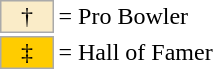<table border=0 cellspacing="0" cellpadding="8">
<tr>
<td><br><table style="margin: 0.75em 0 0 0.5em;">
<tr>
<td style="background:#faecc8; border:1px solid #aaa; width:2em; text-align:center;">†</td>
<td>= Pro Bowler</td>
</tr>
<tr>
<td style="background-color:#FFCC00; border:1px solid #aaaaaa; width:2em; text-align:center;">‡</td>
<td>= Hall of Famer</td>
</tr>
</table>
</td>
<td cellspacing="2"><br></td>
</tr>
</table>
